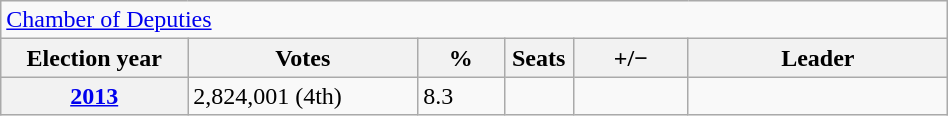<table class=wikitable style="width:50%; border:1px #AAAAFF solid">
<tr>
<td colspan=6><a href='#'>Chamber of Deputies</a></td>
</tr>
<tr>
<th width=13%>Election year</th>
<th width=16%>Votes</th>
<th width=6%>%</th>
<th width=1%>Seats</th>
<th width=8%>+/−</th>
<th width=18%>Leader</th>
</tr>
<tr>
<th rowspan=2><a href='#'>2013</a></th>
<td>2,824,001 (4th)</td>
<td>8.3</td>
<td></td>
<td></td>
<td></td>
</tr>
</table>
